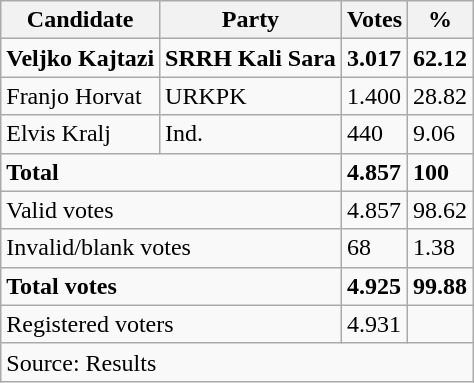<table class="wikitable" style="text-align: left;">
<tr>
<th>Candidate</th>
<th>Party</th>
<th>Votes</th>
<th>%</th>
</tr>
<tr>
<td><strong>Veljko Kajtazi</strong></td>
<td><strong>SRRH Kali Sara</strong></td>
<td><strong>3.017</strong></td>
<td><strong>62.12</strong></td>
</tr>
<tr>
<td>Franjo Horvat</td>
<td>URKPK</td>
<td>1.400</td>
<td>28.82</td>
</tr>
<tr>
<td>Elvis Kralj</td>
<td>Ind.</td>
<td>440</td>
<td>9.06</td>
</tr>
<tr>
<td colspan="2"><strong>Total</strong></td>
<td><strong>4.857</strong></td>
<td><strong>100</strong></td>
</tr>
<tr>
<td colspan="2">Valid votes</td>
<td>4.857</td>
<td>98.62</td>
</tr>
<tr>
<td colspan="2">Invalid/blank votes</td>
<td>68</td>
<td>1.38</td>
</tr>
<tr>
<td colspan="2"><strong>Total votes</strong></td>
<td><strong>4.925</strong></td>
<td><strong>99.88</strong></td>
</tr>
<tr>
<td colspan="2">Registered voters</td>
<td>4.931</td>
<td></td>
</tr>
<tr>
<td colspan="4">Source: Results</td>
</tr>
</table>
